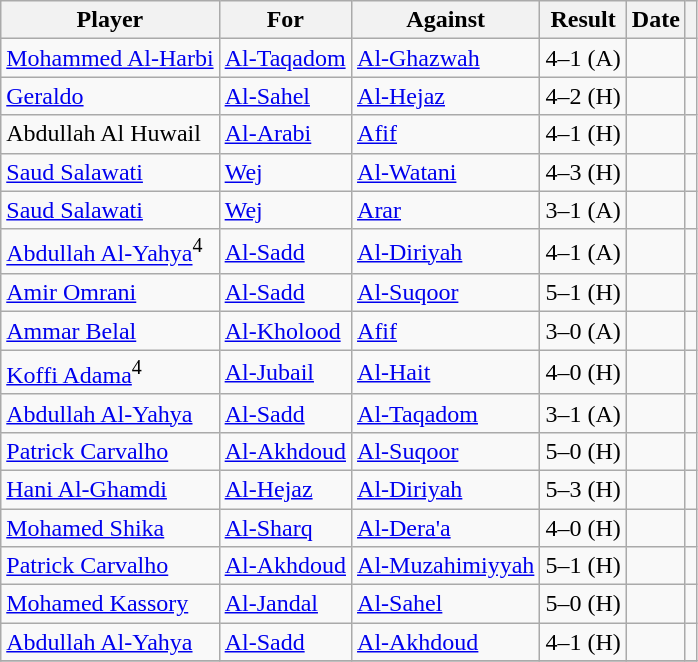<table class="wikitable">
<tr>
<th>Player</th>
<th>For</th>
<th>Against</th>
<th style="text-align:center">Result</th>
<th>Date</th>
<th></th>
</tr>
<tr>
<td> <a href='#'>Mohammed Al-Harbi</a></td>
<td><a href='#'>Al-Taqadom</a></td>
<td><a href='#'>Al-Ghazwah</a></td>
<td style="text-align:center;">4–1 (A)</td>
<td></td>
<td></td>
</tr>
<tr>
<td> <a href='#'>Geraldo</a></td>
<td><a href='#'>Al-Sahel</a></td>
<td><a href='#'>Al-Hejaz</a></td>
<td style="text-align:center;">4–2 (H)</td>
<td></td>
<td></td>
</tr>
<tr>
<td> Abdullah Al Huwail</td>
<td><a href='#'>Al-Arabi</a></td>
<td><a href='#'>Afif</a></td>
<td style="text-align:center;">4–1 (H)</td>
<td></td>
<td></td>
</tr>
<tr>
<td> <a href='#'>Saud Salawati</a></td>
<td><a href='#'>Wej</a></td>
<td><a href='#'>Al-Watani</a></td>
<td style="text-align:center;">4–3 (H)</td>
<td></td>
<td></td>
</tr>
<tr>
<td> <a href='#'>Saud Salawati</a></td>
<td><a href='#'>Wej</a></td>
<td><a href='#'>Arar</a></td>
<td style="text-align:center;">3–1 (A)</td>
<td></td>
<td></td>
</tr>
<tr>
<td> <a href='#'>Abdullah Al-Yahya</a><sup>4</sup></td>
<td><a href='#'>Al-Sadd</a></td>
<td><a href='#'>Al-Diriyah</a></td>
<td style="text-align:center;">4–1 (A)</td>
<td></td>
<td></td>
</tr>
<tr>
<td> <a href='#'>Amir Omrani</a></td>
<td><a href='#'>Al-Sadd</a></td>
<td><a href='#'>Al-Suqoor</a></td>
<td style="text-align:center;">5–1 (H)</td>
<td></td>
<td></td>
</tr>
<tr>
<td> <a href='#'>Ammar Belal</a></td>
<td><a href='#'>Al-Kholood</a></td>
<td><a href='#'>Afif</a></td>
<td style="text-align:center;">3–0 (A)</td>
<td></td>
<td></td>
</tr>
<tr>
<td> <a href='#'>Koffi Adama</a><sup>4</sup></td>
<td><a href='#'>Al-Jubail</a></td>
<td><a href='#'>Al-Hait</a></td>
<td style="text-align:center;">4–0 (H)</td>
<td></td>
<td></td>
</tr>
<tr>
<td> <a href='#'>Abdullah Al-Yahya</a></td>
<td><a href='#'>Al-Sadd</a></td>
<td><a href='#'>Al-Taqadom</a></td>
<td style="text-align:center;">3–1 (A)</td>
<td></td>
<td></td>
</tr>
<tr>
<td> <a href='#'>Patrick Carvalho</a></td>
<td><a href='#'>Al-Akhdoud</a></td>
<td><a href='#'>Al-Suqoor</a></td>
<td style="text-align:center;">5–0 (H)</td>
<td></td>
<td></td>
</tr>
<tr>
<td> <a href='#'>Hani Al-Ghamdi</a></td>
<td><a href='#'>Al-Hejaz</a></td>
<td><a href='#'>Al-Diriyah</a></td>
<td style="text-align:center;">5–3 (H)</td>
<td></td>
<td></td>
</tr>
<tr>
<td> <a href='#'>Mohamed Shika</a></td>
<td><a href='#'>Al-Sharq</a></td>
<td><a href='#'>Al-Dera'a</a></td>
<td style="text-align:center;">4–0 (H)</td>
<td></td>
<td></td>
</tr>
<tr>
<td> <a href='#'>Patrick Carvalho</a></td>
<td><a href='#'>Al-Akhdoud</a></td>
<td><a href='#'>Al-Muzahimiyyah</a></td>
<td style="text-align:center;">5–1 (H)</td>
<td></td>
<td></td>
</tr>
<tr>
<td> <a href='#'>Mohamed Kassory</a></td>
<td><a href='#'>Al-Jandal</a></td>
<td><a href='#'>Al-Sahel</a></td>
<td style="text-align:center;">5–0 (H)</td>
<td></td>
<td></td>
</tr>
<tr>
<td> <a href='#'>Abdullah Al-Yahya</a></td>
<td><a href='#'>Al-Sadd</a></td>
<td><a href='#'>Al-Akhdoud</a></td>
<td style="text-align:center;">4–1 (H)</td>
<td></td>
<td></td>
</tr>
<tr>
</tr>
</table>
